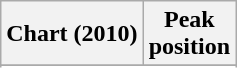<table class="wikitable sortable plainrowheaders" style="text-align:center">
<tr>
<th scope="col">Chart (2010)</th>
<th scope="col">Peak<br>position</th>
</tr>
<tr>
</tr>
<tr>
</tr>
<tr>
</tr>
<tr>
</tr>
</table>
